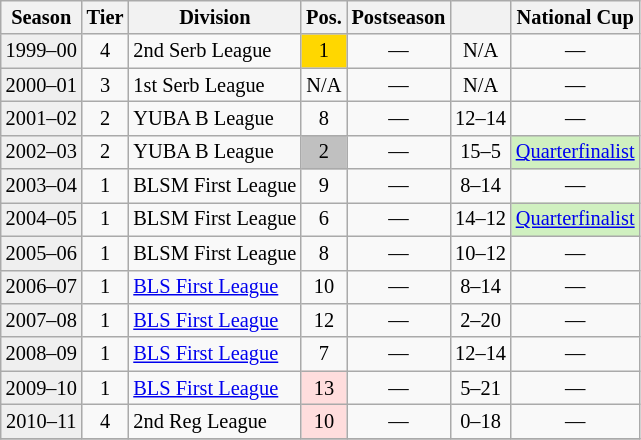<table class="wikitable" style="font-size:85%; text-align:center">
<tr>
<th>Season</th>
<th>Tier</th>
<th>Division</th>
<th>Pos.</th>
<th>Postseason</th>
<th></th>
<th>National Cup</th>
</tr>
<tr>
<td bgcolor=#efefef>1999–00</td>
<td>4</td>
<td align=left>2nd Serb League</td>
<td bgcolor=gold>1</td>
<td>—</td>
<td>N/A</td>
<td>—</td>
</tr>
<tr>
<td bgcolor=#efefef>2000–01</td>
<td>3</td>
<td align=left>1st Serb League</td>
<td>N/A</td>
<td>—</td>
<td>N/A</td>
<td>—</td>
</tr>
<tr>
<td bgcolor=#efefef>2001–02</td>
<td>2</td>
<td align=left>YUBA B League</td>
<td>8</td>
<td>—</td>
<td>12–14</td>
<td>—</td>
</tr>
<tr>
<td bgcolor=#efefef>2002–03</td>
<td>2</td>
<td align=left>YUBA B League</td>
<td bgcolor=silver>2</td>
<td>—</td>
<td>15–5</td>
<td align=left bgcolor=#D0F0C0><a href='#'>Quarterfinalist</a></td>
</tr>
<tr>
<td bgcolor=#efefef>2003–04</td>
<td>1</td>
<td align=left>BLSM First League</td>
<td>9</td>
<td>—</td>
<td>8–14</td>
<td>—</td>
</tr>
<tr>
<td bgcolor=#efefef>2004–05</td>
<td>1</td>
<td align=left>BLSM First League</td>
<td>6</td>
<td>—</td>
<td>14–12</td>
<td align=left bgcolor=#D0F0C0><a href='#'>Quarterfinalist</a></td>
</tr>
<tr>
<td bgcolor=#efefef>2005–06</td>
<td>1</td>
<td align=left>BLSM First League</td>
<td>8</td>
<td>—</td>
<td>10–12</td>
<td>—</td>
</tr>
<tr>
<td bgcolor=#efefef>2006–07</td>
<td>1</td>
<td align=left><a href='#'>BLS First League</a></td>
<td>10</td>
<td>—</td>
<td>8–14</td>
<td>—</td>
</tr>
<tr>
<td bgcolor=#efefef>2007–08</td>
<td>1</td>
<td align=left><a href='#'>BLS First League</a></td>
<td>12</td>
<td>—</td>
<td>2–20</td>
<td>—</td>
</tr>
<tr>
<td bgcolor=#efefef>2008–09</td>
<td>1</td>
<td align=left><a href='#'>BLS First League</a></td>
<td>7</td>
<td>—</td>
<td>12–14</td>
<td>—</td>
</tr>
<tr>
<td bgcolor=#efefef>2009–10</td>
<td>1</td>
<td align=left><a href='#'>BLS First League</a></td>
<td bgcolor=#ffdddd>13</td>
<td>—</td>
<td>5–21</td>
<td>—</td>
</tr>
<tr>
<td bgcolor=#efefef>2010–11</td>
<td>4</td>
<td align=left>2nd Reg League</td>
<td bgcolor=#ffdddd>10</td>
<td>—</td>
<td>0–18</td>
<td>—</td>
</tr>
<tr>
</tr>
</table>
